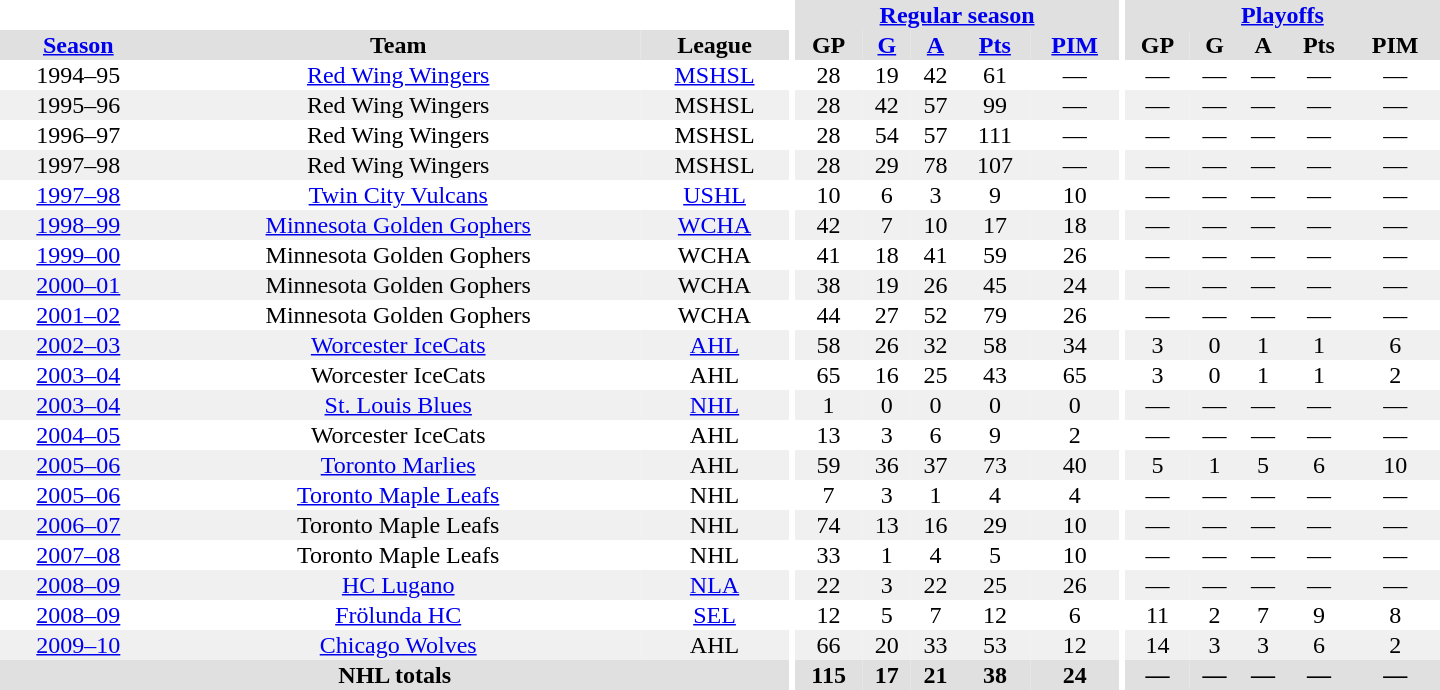<table border="0" cellpadding="1" cellspacing="0" style="text-align:center; width:60em">
<tr bgcolor="#e0e0e0">
<th colspan="3" bgcolor="#ffffff"></th>
<th rowspan="99" bgcolor="#ffffff"></th>
<th colspan="5"><a href='#'>Regular season</a></th>
<th rowspan="99" bgcolor="#ffffff"></th>
<th colspan="5"><a href='#'>Playoffs</a></th>
</tr>
<tr bgcolor="#e0e0e0">
<th><a href='#'>Season</a></th>
<th>Team</th>
<th>League</th>
<th>GP</th>
<th><a href='#'>G</a></th>
<th><a href='#'>A</a></th>
<th><a href='#'>Pts</a></th>
<th><a href='#'>PIM</a></th>
<th>GP</th>
<th>G</th>
<th>A</th>
<th>Pts</th>
<th>PIM</th>
</tr>
<tr>
<td>1994–95</td>
<td><a href='#'>Red Wing Wingers</a></td>
<td><a href='#'>MSHSL</a></td>
<td>28</td>
<td>19</td>
<td>42</td>
<td>61</td>
<td>—</td>
<td>—</td>
<td>—</td>
<td>—</td>
<td>—</td>
<td>—</td>
</tr>
<tr bgcolor="#f0f0f0">
<td>1995–96</td>
<td>Red Wing Wingers</td>
<td>MSHSL</td>
<td>28</td>
<td>42</td>
<td>57</td>
<td>99</td>
<td>—</td>
<td>—</td>
<td>—</td>
<td>—</td>
<td>—</td>
<td>—</td>
</tr>
<tr>
<td>1996–97</td>
<td>Red Wing Wingers</td>
<td>MSHSL</td>
<td>28</td>
<td>54</td>
<td>57</td>
<td>111</td>
<td>—</td>
<td>—</td>
<td>—</td>
<td>—</td>
<td>—</td>
<td>—</td>
</tr>
<tr bgcolor="#f0f0f0">
<td>1997–98</td>
<td>Red Wing Wingers</td>
<td>MSHSL</td>
<td>28</td>
<td>29</td>
<td>78</td>
<td>107</td>
<td>—</td>
<td>—</td>
<td>—</td>
<td>—</td>
<td>—</td>
<td>—</td>
</tr>
<tr>
<td><a href='#'>1997–98</a></td>
<td><a href='#'>Twin City Vulcans</a></td>
<td><a href='#'>USHL</a></td>
<td>10</td>
<td>6</td>
<td>3</td>
<td>9</td>
<td>10</td>
<td>—</td>
<td>—</td>
<td>—</td>
<td>—</td>
<td>—</td>
</tr>
<tr bgcolor="#f0f0f0">
<td><a href='#'>1998–99</a></td>
<td><a href='#'>Minnesota Golden Gophers</a></td>
<td><a href='#'>WCHA</a></td>
<td>42</td>
<td>7</td>
<td>10</td>
<td>17</td>
<td>18</td>
<td>—</td>
<td>—</td>
<td>—</td>
<td>—</td>
<td>—</td>
</tr>
<tr>
<td><a href='#'>1999–00</a></td>
<td>Minnesota Golden Gophers</td>
<td>WCHA</td>
<td>41</td>
<td>18</td>
<td>41</td>
<td>59</td>
<td>26</td>
<td>—</td>
<td>—</td>
<td>—</td>
<td>—</td>
<td>—</td>
</tr>
<tr bgcolor="#f0f0f0">
<td><a href='#'>2000–01</a></td>
<td>Minnesota Golden Gophers</td>
<td>WCHA</td>
<td>38</td>
<td>19</td>
<td>26</td>
<td>45</td>
<td>24</td>
<td>—</td>
<td>—</td>
<td>—</td>
<td>—</td>
<td>—</td>
</tr>
<tr>
<td><a href='#'>2001–02</a></td>
<td>Minnesota Golden Gophers</td>
<td>WCHA</td>
<td>44</td>
<td>27</td>
<td>52</td>
<td>79</td>
<td>26</td>
<td>—</td>
<td>—</td>
<td>—</td>
<td>—</td>
<td>—</td>
</tr>
<tr bgcolor="#f0f0f0">
<td><a href='#'>2002–03</a></td>
<td><a href='#'>Worcester IceCats</a></td>
<td><a href='#'>AHL</a></td>
<td>58</td>
<td>26</td>
<td>32</td>
<td>58</td>
<td>34</td>
<td>3</td>
<td>0</td>
<td>1</td>
<td>1</td>
<td>6</td>
</tr>
<tr>
<td><a href='#'>2003–04</a></td>
<td>Worcester IceCats</td>
<td>AHL</td>
<td>65</td>
<td>16</td>
<td>25</td>
<td>43</td>
<td>65</td>
<td>3</td>
<td>0</td>
<td>1</td>
<td>1</td>
<td>2</td>
</tr>
<tr bgcolor="#f0f0f0">
<td><a href='#'>2003–04</a></td>
<td><a href='#'>St. Louis Blues</a></td>
<td><a href='#'>NHL</a></td>
<td>1</td>
<td>0</td>
<td>0</td>
<td>0</td>
<td>0</td>
<td>—</td>
<td>—</td>
<td>—</td>
<td>—</td>
<td>—</td>
</tr>
<tr>
<td><a href='#'>2004–05</a></td>
<td>Worcester IceCats</td>
<td>AHL</td>
<td>13</td>
<td>3</td>
<td>6</td>
<td>9</td>
<td>2</td>
<td>—</td>
<td>—</td>
<td>—</td>
<td>—</td>
<td>—</td>
</tr>
<tr bgcolor="#f0f0f0">
<td><a href='#'>2005–06</a></td>
<td><a href='#'>Toronto Marlies</a></td>
<td>AHL</td>
<td>59</td>
<td>36</td>
<td>37</td>
<td>73</td>
<td>40</td>
<td>5</td>
<td>1</td>
<td>5</td>
<td>6</td>
<td>10</td>
</tr>
<tr>
<td><a href='#'>2005–06</a></td>
<td><a href='#'>Toronto Maple Leafs</a></td>
<td>NHL</td>
<td>7</td>
<td>3</td>
<td>1</td>
<td>4</td>
<td>4</td>
<td>—</td>
<td>—</td>
<td>—</td>
<td>—</td>
<td>—</td>
</tr>
<tr bgcolor="#f0f0f0">
<td><a href='#'>2006–07</a></td>
<td>Toronto Maple Leafs</td>
<td>NHL</td>
<td>74</td>
<td>13</td>
<td>16</td>
<td>29</td>
<td>10</td>
<td>—</td>
<td>—</td>
<td>—</td>
<td>—</td>
<td>—</td>
</tr>
<tr>
<td><a href='#'>2007–08</a></td>
<td>Toronto Maple Leafs</td>
<td>NHL</td>
<td>33</td>
<td>1</td>
<td>4</td>
<td>5</td>
<td>10</td>
<td>—</td>
<td>—</td>
<td>—</td>
<td>—</td>
<td>—</td>
</tr>
<tr bgcolor="#f0f0f0">
<td><a href='#'>2008–09</a></td>
<td><a href='#'>HC Lugano</a></td>
<td><a href='#'>NLA</a></td>
<td>22</td>
<td>3</td>
<td>22</td>
<td>25</td>
<td>26</td>
<td>—</td>
<td>—</td>
<td>—</td>
<td>—</td>
<td>—</td>
</tr>
<tr>
<td><a href='#'>2008–09</a></td>
<td><a href='#'>Frölunda HC</a></td>
<td><a href='#'>SEL</a></td>
<td>12</td>
<td>5</td>
<td>7</td>
<td>12</td>
<td>6</td>
<td>11</td>
<td>2</td>
<td>7</td>
<td>9</td>
<td>8</td>
</tr>
<tr bgcolor="#f0f0f0">
<td><a href='#'>2009–10</a></td>
<td><a href='#'>Chicago Wolves</a></td>
<td>AHL</td>
<td>66</td>
<td>20</td>
<td>33</td>
<td>53</td>
<td>12</td>
<td>14</td>
<td>3</td>
<td>3</td>
<td>6</td>
<td>2</td>
</tr>
<tr ALIGN="center" bgcolor="#e0e0e0">
<th colspan="3">NHL totals</th>
<th>115</th>
<th>17</th>
<th>21</th>
<th>38</th>
<th>24</th>
<th>—</th>
<th>—</th>
<th>—</th>
<th>—</th>
<th>—</th>
</tr>
</table>
